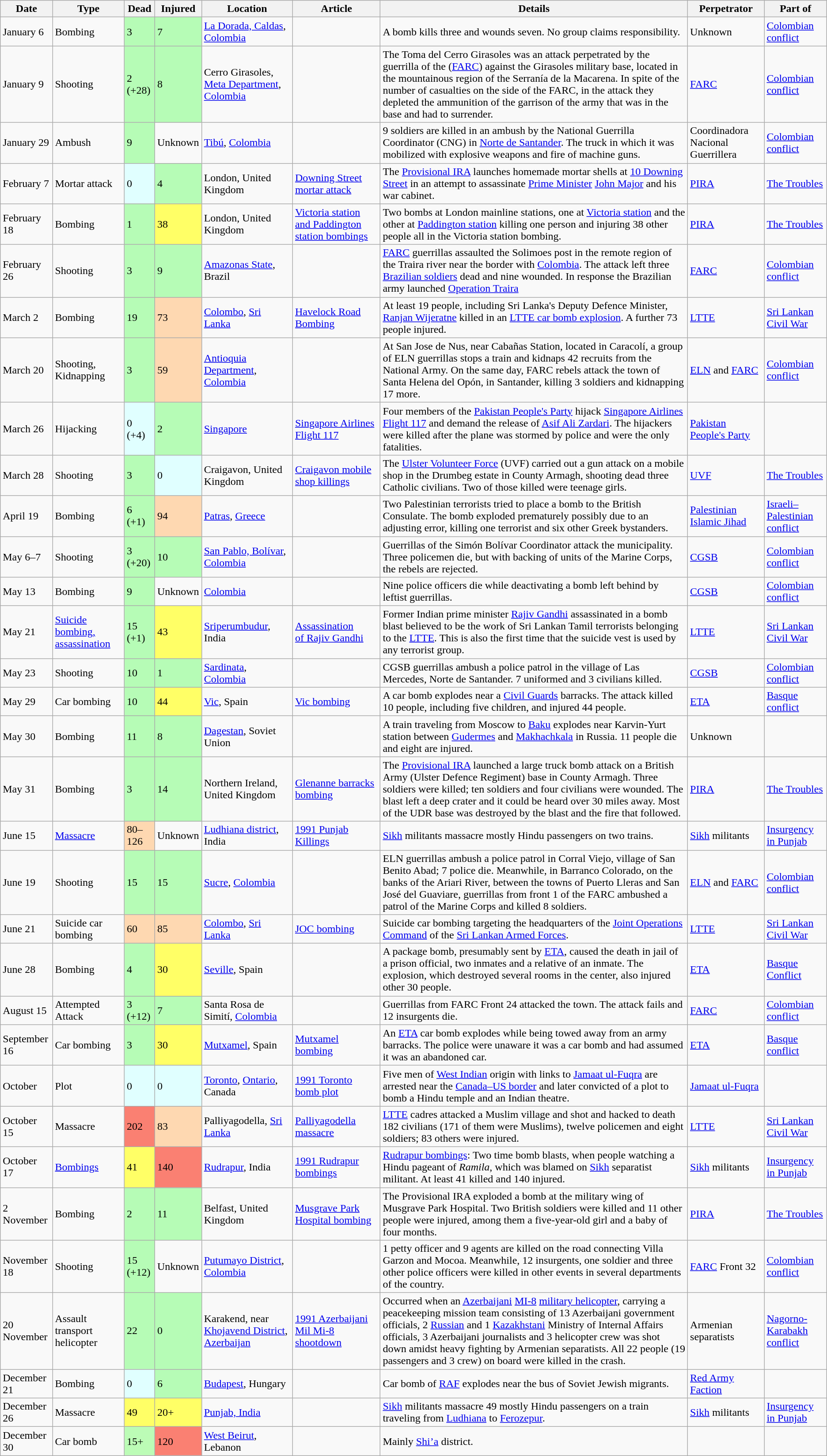<table class="wikitable sortable">
<tr>
<th>Date</th>
<th>Type</th>
<th data-sort-type="number">Dead</th>
<th data-sort-type="number">Injured</th>
<th>Location</th>
<th>Article</th>
<th class="unsortable">Details</th>
<th>Perpetrator</th>
<th>Part of<br></th>
</tr>
<tr>
<td>January 6</td>
<td>Bombing</td>
<td style="background:#B6FCB6;text-align:left">3</td>
<td style="background:#B6FCB6;text-align:left">7</td>
<td><a href='#'>La Dorada, Caldas</a>, <a href='#'>Colombia</a></td>
<td></td>
<td>A bomb kills three and wounds seven. No group claims responsibility.</td>
<td>Unknown</td>
<td><a href='#'>Colombian conflict</a></td>
</tr>
<tr>
<td>January 9</td>
<td>Shooting</td>
<td style="background:#B6FCB6;text-align:left">2 (+28)</td>
<td style="background:#B6FCB6;text-align:left">8</td>
<td>Cerro Girasoles, <a href='#'>Meta Department</a>, <a href='#'>Colombia</a></td>
<td></td>
<td>The Toma del Cerro Girasoles was an attack perpetrated by the guerrilla of the (<a href='#'>FARC</a>) against the Girasoles military base, located in the mountainous region of the Serranía de la Macarena. In spite of the number of casualties on the side of the FARC, in the attack they depleted the ammunition of the garrison of the army that was in the base and had to surrender.</td>
<td><a href='#'>FARC</a></td>
<td><a href='#'>Colombian conflict</a></td>
</tr>
<tr>
<td>January 29</td>
<td>Ambush</td>
<td style="background:#B6FCB6;text-align:left">9</td>
<td>Unknown</td>
<td><a href='#'>Tibú</a>, <a href='#'>Colombia</a></td>
<td></td>
<td>9 soldiers are killed in an ambush by the National Guerrilla Coordinator (CNG) in <a href='#'>Norte de Santander</a>. The truck in which it was mobilized with explosive weapons and fire of machine guns.</td>
<td>Coordinadora Nacional Guerrillera</td>
<td><a href='#'>Colombian conflict</a></td>
</tr>
<tr>
<td>February 7</td>
<td>Mortar attack</td>
<td style="background:#E0FFFF;text-align:left">0</td>
<td style="background:#B6FCB6;text-align:left">4</td>
<td>London, United Kingdom</td>
<td><a href='#'>Downing Street mortar attack</a></td>
<td>The <a href='#'>Provisional IRA</a> launches homemade mortar shells at <a href='#'>10 Downing Street</a> in an attempt to assassinate <a href='#'>Prime Minister</a> <a href='#'>John Major</a> and his war cabinet.</td>
<td><a href='#'>PIRA</a></td>
<td><a href='#'>The Troubles</a></td>
</tr>
<tr>
<td>February 18</td>
<td>Bombing</td>
<td style="background:#B6FCB6;text-align:left">1</td>
<td style="background:#FFFF66;text-align:left">38</td>
<td>London, United Kingdom</td>
<td><a href='#'>Victoria station and Paddington station bombings</a></td>
<td>Two bombs at London mainline stations, one at <a href='#'>Victoria station</a> and the other at <a href='#'>Paddington station</a> killing one person and injuring 38 other people all in the Victoria station bombing.</td>
<td><a href='#'>PIRA</a></td>
<td><a href='#'>The Troubles</a></td>
</tr>
<tr>
<td>February 26</td>
<td>Shooting</td>
<td style="background:#B6FCB6;text-align:left">3</td>
<td style="background:#B6FCB6;text-align:left">9</td>
<td><a href='#'>Amazonas State</a>, Brazil</td>
<td></td>
<td><a href='#'>FARC</a> guerrillas assaulted the Solimoes post in the remote region of the Traira river near the border with <a href='#'>Colombia</a>. The attack left three <a href='#'>Brazilian soldiers</a> dead and nine wounded. In response the Brazilian army launched <a href='#'>Operation Traira</a></td>
<td><a href='#'>FARC</a></td>
<td><a href='#'>Colombian conflict</a></td>
</tr>
<tr>
<td>March 2</td>
<td>Bombing</td>
<td style="background:#B6FCB6;text-align:left">19</td>
<td style="background:#FED8B1;text-align:left">73</td>
<td><a href='#'>Colombo</a>, <a href='#'>Sri Lanka</a></td>
<td><a href='#'>Havelock Road Bombing</a></td>
<td>At least 19 people, including Sri Lanka's Deputy Defence Minister, <a href='#'>Ranjan Wijeratne</a> killed in an <a href='#'>LTTE car bomb explosion</a>. A further 73 people injured.</td>
<td><a href='#'>LTTE</a></td>
<td><a href='#'>Sri Lankan Civil War</a></td>
</tr>
<tr>
<td>March 20</td>
<td>Shooting, Kidnapping</td>
<td style="background:#B6FCB6;text-align:left">3</td>
<td style="background:#FED8B1;text-align:left">59</td>
<td><a href='#'>Antioquia Department</a>, <a href='#'>Colombia</a></td>
<td></td>
<td>At San Jose de Nus, near Cabañas Station, located in Caracolí, a group of ELN guerrillas stops a train and kidnaps 42 recruits from the National Army. On the same day, FARC rebels attack the town of Santa Helena del Opón, in Santander, killing 3 soldiers and kidnapping 17 more.</td>
<td><a href='#'>ELN</a> and <a href='#'>FARC</a></td>
<td><a href='#'>Colombian conflict</a></td>
</tr>
<tr>
<td>March 26</td>
<td>Hijacking</td>
<td style="background:#E0FFFF;text-align:left">0 (+4)</td>
<td style="background:#B6FCB6;text-align:left">2</td>
<td><a href='#'>Singapore</a></td>
<td><a href='#'>Singapore Airlines Flight 117</a></td>
<td>Four members of the <a href='#'>Pakistan People's Party</a> hijack <a href='#'>Singapore Airlines Flight 117</a> and demand the release of <a href='#'>Asif Ali Zardari</a>. The hijackers were killed after the plane was stormed by police and were the only fatalities.</td>
<td><a href='#'>Pakistan People's Party</a></td>
<td></td>
</tr>
<tr>
<td>March 28</td>
<td>Shooting</td>
<td style="background:#B6FCB6;text-align:left">3</td>
<td style="background:#E0FFFF;text-align:left">0</td>
<td>Craigavon, United Kingdom</td>
<td><a href='#'>Craigavon mobile shop killings</a></td>
<td>The <a href='#'>Ulster Volunteer Force</a> (UVF) carried out a gun attack on a mobile shop in the Drumbeg estate in County Armagh, shooting dead three Catholic civilians. Two of those killed were teenage girls.</td>
<td><a href='#'>UVF</a></td>
<td><a href='#'>The Troubles</a></td>
</tr>
<tr>
<td>April 19</td>
<td>Bombing</td>
<td style="background:#B6FCB6;text-align:left">6 (+1)</td>
<td style="background:#FED8B1;text-align:left">94</td>
<td><a href='#'>Patras</a>, <a href='#'>Greece</a></td>
<td></td>
<td>Two Palestinian terrorists tried to place a bomb to the British Consulate. The bomb exploded prematurely possibly due to an adjusting error, killing one terrorist and six other Greek bystanders.</td>
<td><a href='#'>Palestinian Islamic Jihad</a></td>
<td><a href='#'>Israeli–Palestinian conflict</a></td>
</tr>
<tr>
<td>May 6–7</td>
<td>Shooting</td>
<td style="background:#B6FCB6;text-align:left">3 (+20)</td>
<td style="background:#B6FCB6;text-align:left">10</td>
<td><a href='#'>San Pablo, Bolívar</a>, <a href='#'>Colombia</a></td>
<td></td>
<td>Guerrillas of the Simón Bolívar Coordinator attack the municipality. Three policemen die, but with backing of units of the Marine Corps, the rebels are rejected.</td>
<td><a href='#'>CGSB</a></td>
<td><a href='#'>Colombian conflict</a></td>
</tr>
<tr>
<td>May 13</td>
<td>Bombing</td>
<td style="background:#B6FCB6;text-align:left">9</td>
<td>Unknown</td>
<td><a href='#'>Colombia</a></td>
<td></td>
<td>Nine police officers die while deactivating a bomb left behind by leftist guerrillas.</td>
<td><a href='#'>CGSB</a></td>
<td><a href='#'>Colombian conflict</a></td>
</tr>
<tr>
<td>May 21</td>
<td><a href='#'>Suicide bombing, assassination</a></td>
<td style="background:#B6FCB6;text-align:left">15 (+1)</td>
<td style="background:#FFFF66;text-align:left">43</td>
<td><a href='#'>Sriperumbudur</a>, India</td>
<td><a href='#'>Assassination of Rajiv Gandhi</a></td>
<td>Former Indian prime minister <a href='#'>Rajiv Gandhi</a> assassinated in a bomb blast believed to be the work of Sri Lankan Tamil terrorists belonging to the <a href='#'>LTTE</a>. This is also the first time that the suicide vest is used by any terrorist group.</td>
<td><a href='#'>LTTE</a></td>
<td><a href='#'>Sri Lankan Civil War</a></td>
</tr>
<tr>
<td>May 23</td>
<td>Shooting</td>
<td style="background:#B6FCB6;text-align:left">10</td>
<td style="background:#B6FCB6;text-align:left">1</td>
<td><a href='#'>Sardinata</a>, <a href='#'>Colombia</a></td>
<td></td>
<td>CGSB guerrillas ambush a police patrol in the village of Las Mercedes, Norte de Santander. 7 uniformed and 3 civilians killed.</td>
<td><a href='#'>CGSB</a></td>
<td><a href='#'>Colombian conflict</a></td>
</tr>
<tr>
<td>May 29</td>
<td>Car bombing</td>
<td style="background:#B6FCB6;text-align:left">10</td>
<td style="background:#FFFF66;text-align:left">44</td>
<td><a href='#'>Vic</a>, Spain</td>
<td><a href='#'>Vic bombing</a></td>
<td>A car bomb explodes near a <a href='#'>Civil Guards</a> barracks. The attack killed 10 people, including five children, and injured 44 people.</td>
<td><a href='#'>ETA</a></td>
<td><a href='#'>Basque conflict</a></td>
</tr>
<tr>
<td>May 30</td>
<td>Bombing</td>
<td style="background:#B6FCB6;text-align:left">11</td>
<td style="background:#B6FCB6;text-align:left">8</td>
<td><a href='#'>Dagestan</a>, Soviet Union</td>
<td></td>
<td>A train traveling from Moscow to <a href='#'>Baku</a> explodes near Karvin-Yurt station between <a href='#'>Gudermes</a> and <a href='#'>Makhachkala</a> in Russia. 11 people die and eight are injured.</td>
<td>Unknown</td>
<td></td>
</tr>
<tr>
<td>May 31</td>
<td>Bombing</td>
<td style="background:#B6FCB6;text-align:left">3</td>
<td style="background:#B6FCB6;text-align:left">14</td>
<td>Northern Ireland, United Kingdom</td>
<td><a href='#'>Glenanne barracks bombing</a></td>
<td>The <a href='#'>Provisional IRA</a> launched a large truck bomb attack on a British Army (Ulster Defence Regiment) base in County Armagh. Three soldiers were killed; ten soldiers and four civilians were wounded. The blast left a deep crater and it could be heard over 30 miles away. Most of the UDR base was destroyed by the blast and the fire that followed.</td>
<td><a href='#'>PIRA</a></td>
<td><a href='#'>The Troubles</a></td>
</tr>
<tr>
<td>June 15</td>
<td><a href='#'>Massacre</a></td>
<td style="background:#FED8B1;text-align:left">80–126</td>
<td>Unknown</td>
<td><a href='#'>Ludhiana district</a>, India</td>
<td><a href='#'>1991 Punjab Killings</a></td>
<td><a href='#'>Sikh</a> militants massacre mostly Hindu passengers on two trains.</td>
<td><a href='#'>Sikh</a> militants</td>
<td><a href='#'>Insurgency in Punjab</a></td>
</tr>
<tr>
<td>June 19</td>
<td>Shooting</td>
<td style="background:#B6FCB6;text-align:left">15</td>
<td style="background:#B6FCB6;text-align:left">15</td>
<td><a href='#'>Sucre</a>, <a href='#'>Colombia</a></td>
<td></td>
<td>ELN guerrillas ambush a police patrol in Corral Viejo, village of San Benito Abad; 7 police die. Meanwhile, in Barranco Colorado, on the banks of the Ariari River, between the towns of Puerto Lleras and San José del Guaviare, guerrillas from front 1 of the FARC ambushed a patrol of the Marine Corps and killed 8 soldiers.</td>
<td><a href='#'>ELN</a> and <a href='#'>FARC</a></td>
<td><a href='#'>Colombian conflict</a></td>
</tr>
<tr>
<td>June 21</td>
<td>Suicide car bombing</td>
<td style="background:#FED8B1;text-align:left">60</td>
<td style="background:#FED8B1;text-align:left">85</td>
<td><a href='#'>Colombo</a>, <a href='#'>Sri Lanka</a></td>
<td><a href='#'>JOC bombing</a></td>
<td>Suicide car bombing targeting the headquarters of the <a href='#'>Joint Operations Command</a> of the <a href='#'>Sri Lankan Armed Forces</a>.</td>
<td><a href='#'>LTTE</a></td>
<td><a href='#'>Sri Lankan Civil War</a></td>
</tr>
<tr>
<td>June 28</td>
<td>Bombing</td>
<td style="background:#B6FCB6;text-align:left">4</td>
<td style="background:#FFFF66;text-align:left">30</td>
<td><a href='#'>Seville</a>, Spain</td>
<td></td>
<td>A package bomb, presumably sent by <a href='#'>ETA</a>, caused the death in jail of a prison official, two inmates and a relative of an inmate. The explosion, which destroyed several rooms in the center, also injured other 30 people.</td>
<td><a href='#'>ETA</a></td>
<td><a href='#'>Basque Conflict</a></td>
</tr>
<tr>
<td>August 15</td>
<td>Attempted Attack</td>
<td style="background:#B6FCB6;text-align:left">3 (+12)</td>
<td style="background:#B6FCB6;text-align:left">7</td>
<td>Santa Rosa de Simití, <a href='#'>Colombia</a></td>
<td></td>
<td>Guerrillas from FARC Front 24 attacked the town. The attack fails and 12 insurgents die.</td>
<td><a href='#'>FARC</a></td>
<td><a href='#'>Colombian conflict</a></td>
</tr>
<tr>
<td>September 16</td>
<td>Car bombing</td>
<td style="background:#B6FCB6;text-align:left">3</td>
<td style="background:#FFFF66;text-align:left">30</td>
<td><a href='#'>Mutxamel</a>, Spain</td>
<td><a href='#'>Mutxamel bombing</a></td>
<td>An <a href='#'>ETA</a> car bomb explodes while being towed away from an army barracks. The police were unaware it was a car bomb and had assumed it was an abandoned car.</td>
<td><a href='#'>ETA</a></td>
<td><a href='#'>Basque conflict</a></td>
</tr>
<tr>
<td>October</td>
<td>Plot</td>
<td style="background:#E0FFFF;text-align:left">0</td>
<td style="background:#E0FFFF;text-align:left">0</td>
<td><a href='#'>Toronto</a>, <a href='#'>Ontario</a>, Canada</td>
<td><a href='#'>1991 Toronto bomb plot</a></td>
<td>Five men of <a href='#'>West Indian</a> origin with links to <a href='#'>Jamaat ul-Fuqra</a> are arrested near the <a href='#'>Canada–US border</a> and later convicted of a plot to bomb a Hindu temple and an Indian theatre.</td>
<td><a href='#'>Jamaat ul-Fuqra</a></td>
<td></td>
</tr>
<tr>
<td>October 15</td>
<td>Massacre</td>
<td style="background:#FA8072;text-align:left">202</td>
<td style="background:#FED8B1;text-align:left">83</td>
<td>Palliyagodella, <a href='#'>Sri Lanka</a></td>
<td><a href='#'>Palliyagodella massacre</a></td>
<td><a href='#'>LTTE</a> cadres attacked a Muslim village and shot and hacked to death 182 civilians (171 of them were Muslims), twelve policemen and eight soldiers; 83 others were injured.</td>
<td><a href='#'>LTTE</a></td>
<td><a href='#'>Sri Lankan Civil War</a></td>
</tr>
<tr>
<td>October 17</td>
<td><a href='#'>Bombings</a></td>
<td style="background:#FFFF66;text-align:left">41</td>
<td style="background:#FA8072;text-align:left">140</td>
<td><a href='#'>Rudrapur</a>, India</td>
<td><a href='#'>1991 Rudrapur bombings</a></td>
<td><a href='#'>Rudrapur bombings</a>: Two time bomb blasts, when people watching a Hindu pageant of <em>Ramila</em>, which was blamed on <a href='#'>Sikh</a> separatist militant. At least 41 killed and 140 injured.</td>
<td><a href='#'>Sikh</a> militants</td>
<td><a href='#'>Insurgency in Punjab</a></td>
</tr>
<tr>
<td>2 November</td>
<td>Bombing</td>
<td style="background:#B6FCB6;text-align:left">2</td>
<td style="background:#B6FCB6;text-align:left">11</td>
<td>Belfast, United Kingdom</td>
<td><a href='#'>Musgrave Park Hospital bombing</a></td>
<td>The Provisional IRA exploded a bomb at the military wing of Musgrave Park Hospital. Two British soldiers were killed and 11 other people were injured, among them a five-year-old girl and a baby of four months.</td>
<td><a href='#'>PIRA</a></td>
<td><a href='#'>The Troubles</a></td>
</tr>
<tr>
<td>November 18</td>
<td>Shooting</td>
<td style="background:#B6FCB6;text-align:left">15 (+12)</td>
<td>Unknown</td>
<td><a href='#'>Putumayo District</a>, <a href='#'>Colombia</a></td>
<td></td>
<td>1 petty officer and 9 agents are killed on the road connecting Villa Garzon and Mocoa. Meanwhile, 12 insurgents, one soldier and three other police officers were killed in other events in several departments of the country.</td>
<td><a href='#'>FARC</a> Front 32</td>
<td><a href='#'>Colombian conflict</a></td>
</tr>
<tr>
<td>20 November</td>
<td>Assault transport helicopter</td>
<td style="background:#B6FCB6;text-align:left">22</td>
<td style="background:#B6FCB6;text-align:left">0</td>
<td>Karakend, near <a href='#'>Khojavend District</a>, <a href='#'>Azerbaijan</a></td>
<td><a href='#'>1991 Azerbaijani Mil Mi-8 shootdown</a></td>
<td>Occurred when an <a href='#'>Azerbaijani</a> <a href='#'>MI-8</a> <a href='#'>military helicopter</a>, carrying a peacekeeping mission team consisting of 13 Azerbaijani government officials, 2 <a href='#'>Russian</a> and 1 <a href='#'>Kazakhstani</a> Ministry of Internal Affairs officials, 3 Azerbaijani journalists and 3 helicopter crew was shot down amidst heavy fighting by Armenian separatists. All 22 people (19 passengers and 3 crew) on board were killed in the crash.</td>
<td>Armenian separatists</td>
<td><a href='#'>Nagorno-Karabakh conflict</a></td>
</tr>
<tr>
<td>December 21</td>
<td>Bombing</td>
<td style="background:#E0FFFF;text-align:left">0</td>
<td style="background:#B6FCB6;text-align:left">6</td>
<td><a href='#'>Budapest</a>, Hungary</td>
<td></td>
<td>Car bomb of <a href='#'>RAF</a> explodes near the bus of Soviet Jewish migrants.</td>
<td><a href='#'>Red Army Faction</a></td>
<td></td>
</tr>
<tr>
<td>December 26</td>
<td>Massacre</td>
<td style="background:#FFFF66;text-align:left">49</td>
<td style="background:#FFFF66;text-align:left">20+</td>
<td><a href='#'>Punjab, India</a></td>
<td></td>
<td><a href='#'>Sikh</a> militants massacre 49 mostly Hindu passengers on a train traveling from <a href='#'>Ludhiana</a> to <a href='#'>Ferozepur</a>.</td>
<td><a href='#'>Sikh</a> militants</td>
<td><a href='#'>Insurgency in Punjab</a></td>
</tr>
<tr>
<td>December 30</td>
<td>Car bomb</td>
<td style="background:#BCFCB6;text-align:left">15+</td>
<td style="background:#FA8072;text-align:left">120</td>
<td><a href='#'>West Beirut</a>, Lebanon</td>
<td></td>
<td>Mainly <a href='#'>Shi’a</a> district.</td>
<td></td>
<td></td>
</tr>
</table>
